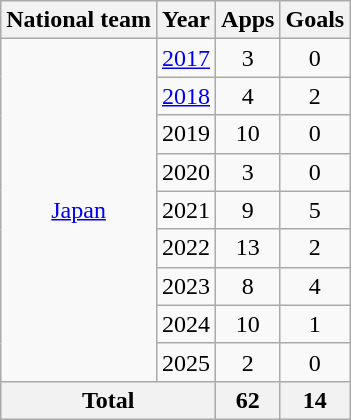<table class="wikitable" style="text-align:center">
<tr>
<th>National team</th>
<th>Year</th>
<th>Apps</th>
<th>Goals</th>
</tr>
<tr>
<td rowspan="9"><a href='#'>Japan</a></td>
<td><a href='#'>2017</a></td>
<td>3</td>
<td>0</td>
</tr>
<tr>
<td><a href='#'>2018</a></td>
<td>4</td>
<td>2</td>
</tr>
<tr>
<td>2019</td>
<td>10</td>
<td>0</td>
</tr>
<tr>
<td>2020</td>
<td>3</td>
<td>0</td>
</tr>
<tr>
<td>2021</td>
<td>9</td>
<td>5</td>
</tr>
<tr>
<td>2022</td>
<td>13</td>
<td>2</td>
</tr>
<tr>
<td>2023</td>
<td>8</td>
<td>4</td>
</tr>
<tr>
<td>2024</td>
<td>10</td>
<td>1</td>
</tr>
<tr>
<td>2025</td>
<td>2</td>
<td>0</td>
</tr>
<tr>
<th colspan="2">Total</th>
<th>62</th>
<th>14</th>
</tr>
</table>
